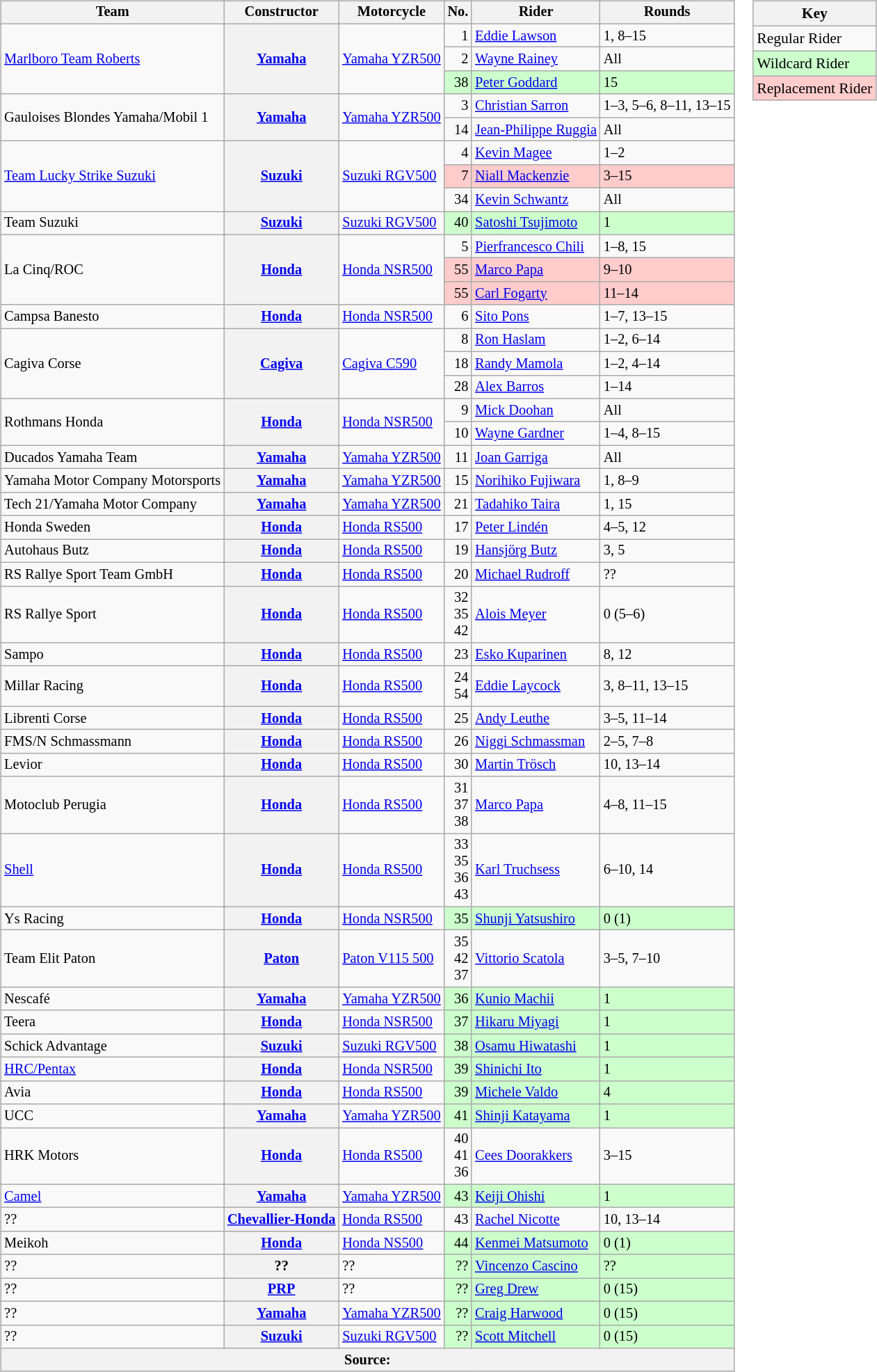<table>
<tr>
<td><br><table class="wikitable" style="font-size: 85%;">
<tr>
<th>Team</th>
<th>Constructor</th>
<th>Motorcycle</th>
<th>No.</th>
<th>Rider</th>
<th>Rounds</th>
</tr>
<tr>
<td rowspan=3><a href='#'>Marlboro Team Roberts</a></td>
<th rowspan=3><a href='#'>Yamaha</a></th>
<td rowspan=3><a href='#'>Yamaha YZR500</a></td>
<td align="right">1</td>
<td> <a href='#'>Eddie Lawson</a></td>
<td>1, 8–15</td>
</tr>
<tr>
<td align="right">2</td>
<td> <a href='#'>Wayne Rainey</a></td>
<td>All</td>
</tr>
<tr style="background-color:#ccffcc">
<td align="right">38</td>
<td> <a href='#'>Peter Goddard</a></td>
<td>15</td>
</tr>
<tr>
<td rowspan=2>Gauloises Blondes Yamaha/Mobil 1</td>
<th rowspan=2><a href='#'>Yamaha</a></th>
<td rowspan=2><a href='#'>Yamaha YZR500</a></td>
<td align="right">3</td>
<td> <a href='#'>Christian Sarron</a></td>
<td>1–3, 5–6, 8–11, 13–15</td>
</tr>
<tr>
<td align="right">14</td>
<td> <a href='#'>Jean-Philippe Ruggia</a></td>
<td>All</td>
</tr>
<tr>
<td rowspan=3><a href='#'>Team Lucky Strike Suzuki</a></td>
<th rowspan=3><a href='#'>Suzuki</a></th>
<td rowspan=3><a href='#'>Suzuki RGV500</a></td>
<td align="right">4</td>
<td> <a href='#'>Kevin Magee</a></td>
<td>1–2</td>
</tr>
<tr style="background-color:#ffcccc">
<td align="right">7</td>
<td> <a href='#'>Niall Mackenzie</a></td>
<td>3–15</td>
</tr>
<tr>
<td align="right">34</td>
<td> <a href='#'>Kevin Schwantz</a></td>
<td>All</td>
</tr>
<tr>
<td>Team Suzuki</td>
<th><a href='#'>Suzuki</a></th>
<td><a href='#'>Suzuki RGV500</a></td>
<td align="right" style="background-color:#ccffcc">40</td>
<td style="background-color:#ccffcc"> <a href='#'>Satoshi Tsujimoto</a></td>
<td style="background-color:#ccffcc">1</td>
</tr>
<tr>
<td rowspan=3>La Cinq/ROC</td>
<th rowspan=3><a href='#'>Honda</a></th>
<td rowspan=3><a href='#'>Honda NSR500</a></td>
<td align="right">5</td>
<td> <a href='#'>Pierfrancesco Chili</a></td>
<td>1–8, 15</td>
</tr>
<tr style="background-color:#ffcccc">
<td align="right">55</td>
<td> <a href='#'>Marco Papa</a></td>
<td>9–10</td>
</tr>
<tr style="background-color:#ffcccc">
<td align="right">55</td>
<td> <a href='#'>Carl Fogarty</a></td>
<td>11–14</td>
</tr>
<tr>
<td>Campsa Banesto</td>
<th><a href='#'>Honda</a></th>
<td><a href='#'>Honda NSR500</a></td>
<td align="right">6</td>
<td> <a href='#'>Sito Pons</a></td>
<td>1–7, 13–15</td>
</tr>
<tr>
<td rowspan=3>Cagiva Corse</td>
<th rowspan=3><a href='#'>Cagiva</a></th>
<td rowspan=3><a href='#'>Cagiva C590</a></td>
<td align="right">8</td>
<td> <a href='#'>Ron Haslam</a></td>
<td>1–2, 6–14</td>
</tr>
<tr>
<td align="right">18</td>
<td> <a href='#'>Randy Mamola</a></td>
<td>1–2, 4–14</td>
</tr>
<tr>
<td align="right">28</td>
<td> <a href='#'>Alex Barros</a></td>
<td>1–14</td>
</tr>
<tr>
<td rowspan=2>Rothmans Honda</td>
<th rowspan=2><a href='#'>Honda</a></th>
<td rowspan=2><a href='#'>Honda NSR500</a></td>
<td align="right">9</td>
<td> <a href='#'>Mick Doohan</a></td>
<td>All</td>
</tr>
<tr>
<td align="right">10</td>
<td> <a href='#'>Wayne Gardner</a></td>
<td>1–4, 8–15</td>
</tr>
<tr>
<td>Ducados Yamaha Team</td>
<th><a href='#'>Yamaha</a></th>
<td><a href='#'>Yamaha YZR500</a></td>
<td align="right">11</td>
<td> <a href='#'>Joan Garriga</a></td>
<td>All</td>
</tr>
<tr>
<td>Yamaha Motor Company Motorsports</td>
<th><a href='#'>Yamaha</a></th>
<td><a href='#'>Yamaha YZR500</a></td>
<td align="right">15</td>
<td> <a href='#'>Norihiko Fujiwara</a></td>
<td>1, 8–9</td>
</tr>
<tr>
<td>Tech 21/Yamaha Motor Company</td>
<th><a href='#'>Yamaha</a></th>
<td><a href='#'>Yamaha YZR500</a></td>
<td align="right">21</td>
<td> <a href='#'>Tadahiko Taira</a></td>
<td>1, 15</td>
</tr>
<tr>
<td>Honda Sweden</td>
<th><a href='#'>Honda</a></th>
<td><a href='#'>Honda RS500</a></td>
<td align="right">17</td>
<td> <a href='#'>Peter Lindén</a></td>
<td>4–5, 12</td>
</tr>
<tr>
<td>Autohaus Butz</td>
<th><a href='#'>Honda</a></th>
<td><a href='#'>Honda RS500</a></td>
<td align="right">19</td>
<td> <a href='#'>Hansjörg Butz</a></td>
<td>3, 5</td>
</tr>
<tr>
<td>RS Rallye Sport Team GmbH</td>
<th><a href='#'>Honda</a></th>
<td><a href='#'>Honda RS500</a></td>
<td align="right">20</td>
<td> <a href='#'>Michael Rudroff</a></td>
<td>??</td>
</tr>
<tr>
<td>RS Rallye Sport</td>
<th><a href='#'>Honda</a></th>
<td><a href='#'>Honda RS500</a></td>
<td align="right">32<br>35<br>42</td>
<td> <a href='#'>Alois Meyer</a></td>
<td>0 (5–6)</td>
</tr>
<tr>
<td>Sampo</td>
<th><a href='#'>Honda</a></th>
<td><a href='#'>Honda RS500</a></td>
<td align="right">23</td>
<td> <a href='#'>Esko Kuparinen</a></td>
<td>8, 12</td>
</tr>
<tr>
<td>Millar Racing</td>
<th><a href='#'>Honda</a></th>
<td><a href='#'>Honda RS500</a></td>
<td align="right">24<br>54</td>
<td> <a href='#'>Eddie Laycock</a></td>
<td>3, 8–11, 13–15</td>
</tr>
<tr>
<td>Librenti Corse</td>
<th><a href='#'>Honda</a></th>
<td><a href='#'>Honda RS500</a></td>
<td align="right">25</td>
<td> <a href='#'>Andy Leuthe</a></td>
<td>3–5, 11–14</td>
</tr>
<tr>
<td>FMS/N Schmassmann</td>
<th><a href='#'>Honda</a></th>
<td><a href='#'>Honda RS500</a></td>
<td align="right">26</td>
<td> <a href='#'>Niggi Schmassman</a></td>
<td>2–5, 7–8</td>
</tr>
<tr>
<td>Levior</td>
<th><a href='#'>Honda</a></th>
<td><a href='#'>Honda RS500</a></td>
<td align="right">30</td>
<td> <a href='#'>Martin Trösch</a></td>
<td>10, 13–14</td>
</tr>
<tr>
<td>Motoclub Perugia</td>
<th><a href='#'>Honda</a></th>
<td><a href='#'>Honda RS500</a></td>
<td align="right">31<br>37<br>38</td>
<td> <a href='#'>Marco Papa</a></td>
<td>4–8, 11–15</td>
</tr>
<tr>
<td><a href='#'>Shell</a></td>
<th><a href='#'>Honda</a></th>
<td><a href='#'>Honda RS500</a></td>
<td align="right">33<br>35<br>36<br>43</td>
<td> <a href='#'>Karl Truchsess</a></td>
<td>6–10, 14</td>
</tr>
<tr>
<td>Ys Racing</td>
<th><a href='#'>Honda</a></th>
<td><a href='#'>Honda NSR500</a></td>
<td align="right" style="background-color:#ccffcc">35</td>
<td style="background-color:#ccffcc"> <a href='#'>Shunji Yatsushiro</a></td>
<td style="background-color:#ccffcc">0 (1)</td>
</tr>
<tr>
<td>Team Elit Paton</td>
<th><a href='#'>Paton</a></th>
<td><a href='#'>Paton V115 500</a></td>
<td align="right">35<br>42<br>37</td>
<td> <a href='#'>Vittorio Scatola</a></td>
<td>3–5, 7–10</td>
</tr>
<tr>
<td>Nescafé</td>
<th><a href='#'>Yamaha</a></th>
<td><a href='#'>Yamaha YZR500</a></td>
<td align="right" style="background-color:#ccffcc">36</td>
<td style="background-color:#ccffcc"> <a href='#'>Kunio Machii</a></td>
<td style="background-color:#ccffcc">1</td>
</tr>
<tr>
<td>Teera</td>
<th><a href='#'>Honda</a></th>
<td><a href='#'>Honda NSR500</a></td>
<td align="right" style="background-color:#ccffcc">37</td>
<td style="background-color:#ccffcc"> <a href='#'>Hikaru Miyagi</a></td>
<td style="background-color:#ccffcc">1</td>
</tr>
<tr>
<td>Schick Advantage</td>
<th><a href='#'>Suzuki</a></th>
<td><a href='#'>Suzuki RGV500</a></td>
<td align="right" style="background-color:#ccffcc">38</td>
<td style="background-color:#ccffcc"> <a href='#'>Osamu Hiwatashi</a></td>
<td style="background-color:#ccffcc">1</td>
</tr>
<tr>
<td><a href='#'>HRC/Pentax</a></td>
<th><a href='#'>Honda</a></th>
<td><a href='#'>Honda NSR500</a></td>
<td align="right" style="background-color:#ccffcc">39</td>
<td style="background-color:#ccffcc"> <a href='#'>Shinichi Ito</a></td>
<td style="background-color:#ccffcc">1</td>
</tr>
<tr>
<td>Avia</td>
<th><a href='#'>Honda</a></th>
<td><a href='#'>Honda RS500</a></td>
<td align="right" style="background-color:#ccffcc">39</td>
<td style="background-color:#ccffcc"> <a href='#'>Michele Valdo</a></td>
<td style="background-color:#ccffcc">4</td>
</tr>
<tr>
<td>UCC</td>
<th><a href='#'>Yamaha</a></th>
<td><a href='#'>Yamaha YZR500</a></td>
<td align="right" style="background-color:#ccffcc">41</td>
<td style="background-color:#ccffcc"> <a href='#'>Shinji Katayama</a></td>
<td style="background-color:#ccffcc">1</td>
</tr>
<tr>
<td>HRK Motors</td>
<th><a href='#'>Honda</a></th>
<td><a href='#'>Honda RS500</a></td>
<td align="right">40<br>41<br>36</td>
<td> <a href='#'>Cees Doorakkers</a></td>
<td>3–15</td>
</tr>
<tr>
<td><a href='#'>Camel</a></td>
<th><a href='#'>Yamaha</a></th>
<td><a href='#'>Yamaha YZR500</a></td>
<td align="right" style="background-color:#ccffcc">43</td>
<td style="background-color:#ccffcc"> <a href='#'>Keiji Ohishi</a></td>
<td style="background-color:#ccffcc">1</td>
</tr>
<tr>
<td>??</td>
<th><a href='#'>Chevallier-Honda</a></th>
<td><a href='#'>Honda RS500</a></td>
<td align="right">43</td>
<td> <a href='#'>Rachel Nicotte</a></td>
<td>10, 13–14</td>
</tr>
<tr>
<td>Meikoh</td>
<th><a href='#'>Honda</a></th>
<td><a href='#'>Honda NS500</a></td>
<td align="right" style="background-color:#ccffcc">44</td>
<td style="background-color:#ccffcc"> <a href='#'>Kenmei Matsumoto</a></td>
<td style="background-color:#ccffcc">0 (1)</td>
</tr>
<tr>
<td>??</td>
<th>??</th>
<td>??</td>
<td align="right" style="background-color:#ccffcc">??</td>
<td style="background-color:#ccffcc"> <a href='#'>Vincenzo Cascino</a></td>
<td style="background-color:#ccffcc">??</td>
</tr>
<tr>
<td>??</td>
<th><a href='#'>PRP</a></th>
<td>??</td>
<td align="right" style="background-color:#ccffcc">??</td>
<td style="background-color:#ccffcc"> <a href='#'>Greg Drew</a></td>
<td style="background-color:#ccffcc">0 (15)</td>
</tr>
<tr>
<td>??</td>
<th><a href='#'>Yamaha</a></th>
<td><a href='#'>Yamaha YZR500</a></td>
<td align="right" style="background-color:#ccffcc">??</td>
<td style="background-color:#ccffcc"> <a href='#'>Craig Harwood</a></td>
<td style="background-color:#ccffcc">0 (15)</td>
</tr>
<tr>
<td>??</td>
<th><a href='#'>Suzuki</a></th>
<td><a href='#'>Suzuki RGV500</a></td>
<td align="right" style="background-color:#ccffcc">??</td>
<td style="background-color:#ccffcc"> <a href='#'>Scott Mitchell</a></td>
<td style="background-color:#ccffcc">0 (15)</td>
</tr>
<tr>
<th colspan=6>Source: </th>
</tr>
</table>
</td>
<td valign="top"><br><table class="wikitable" style="font-size: 90%;">
<tr>
<th colspan=2>Key</th>
</tr>
<tr>
<td>Regular Rider</td>
</tr>
<tr style="background-color:#ccffcc">
<td>Wildcard Rider</td>
</tr>
<tr style="background-color:#ffcccc">
<td>Replacement Rider</td>
</tr>
</table>
</td>
</tr>
</table>
